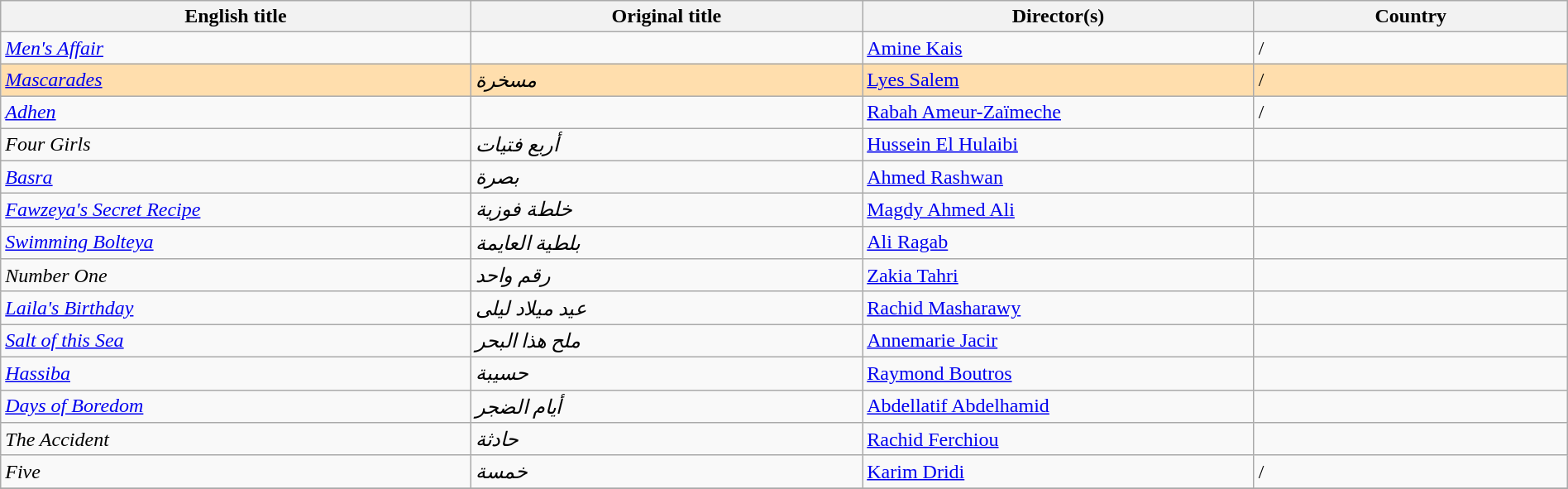<table class="sortable wikitable" width=100% cellpadding="5">
<tr>
<th width="30%">English title</th>
<th width="25%">Original title</th>
<th width="25%">Director(s)</th>
<th width="20%">Country</th>
</tr>
<tr>
<td><em><a href='#'>Men's Affair</a></em></td>
<td></td>
<td><a href='#'>Amine Kais</a></td>
<td>/</td>
</tr>
<tr style="background:#FFDEAD;">
<td><em><a href='#'>Mascarades</a></em></td>
<td><em>مسخرة</em></td>
<td><a href='#'>Lyes Salem</a></td>
<td>/</td>
</tr>
<tr>
<td><em><a href='#'>Adhen</a></em></td>
<td></td>
<td><a href='#'>Rabah Ameur-Zaïmeche</a></td>
<td>/</td>
</tr>
<tr>
<td><em>Four Girls</em></td>
<td><em>أربع فتيات</em></td>
<td><a href='#'>Hussein El Hulaibi</a></td>
<td></td>
</tr>
<tr>
<td><em><a href='#'>Basra</a></em></td>
<td><em>بصرة</em></td>
<td><a href='#'>Ahmed Rashwan</a></td>
<td></td>
</tr>
<tr>
<td><em><a href='#'>Fawzeya's Secret Recipe</a></em></td>
<td><em>خلطة فوزية</em></td>
<td><a href='#'>Magdy Ahmed Ali</a></td>
<td></td>
</tr>
<tr>
<td><em><a href='#'>Swimming Bolteya</a></em></td>
<td><em>بلطية العايمة</em></td>
<td><a href='#'>Ali Ragab</a></td>
<td></td>
</tr>
<tr>
<td><em>Number One</em></td>
<td><em>رقم واحد</em></td>
<td><a href='#'>Zakia Tahri</a></td>
<td></td>
</tr>
<tr>
<td><em><a href='#'>Laila's Birthday</a></em></td>
<td><em>عيد ميلاد ليلى</em></td>
<td><a href='#'>Rachid Masharawy</a></td>
<td></td>
</tr>
<tr>
<td><em><a href='#'>Salt of this Sea</a></em></td>
<td><em>ملح هذا البحر</em></td>
<td><a href='#'>Annemarie Jacir</a></td>
<td></td>
</tr>
<tr>
<td><em><a href='#'>Hassiba</a></em></td>
<td><em>حسيبة</em></td>
<td><a href='#'>Raymond Boutros</a></td>
<td></td>
</tr>
<tr>
<td><em><a href='#'>Days of Boredom</a></em></td>
<td><em>أيام الضجر</em></td>
<td><a href='#'>Abdellatif Abdelhamid</a></td>
<td></td>
</tr>
<tr>
<td><em>The Accident</em></td>
<td><em>حادثة</em></td>
<td><a href='#'>Rachid Ferchiou</a></td>
<td></td>
</tr>
<tr>
<td><em>Five</em></td>
<td><em>خمسة</em></td>
<td><a href='#'>Karim Dridi</a></td>
<td>/</td>
</tr>
<tr>
</tr>
</table>
